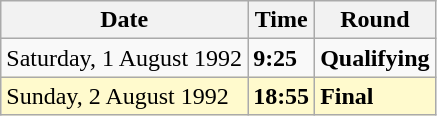<table class="wikitable">
<tr>
<th>Date</th>
<th>Time</th>
<th>Round</th>
</tr>
<tr>
<td>Saturday, 1 August 1992</td>
<td><strong>9:25</strong></td>
<td><strong>Qualifying</strong></td>
</tr>
<tr style=background:lemonchiffon>
<td>Sunday, 2 August 1992</td>
<td><strong>18:55</strong></td>
<td><strong>Final</strong></td>
</tr>
</table>
